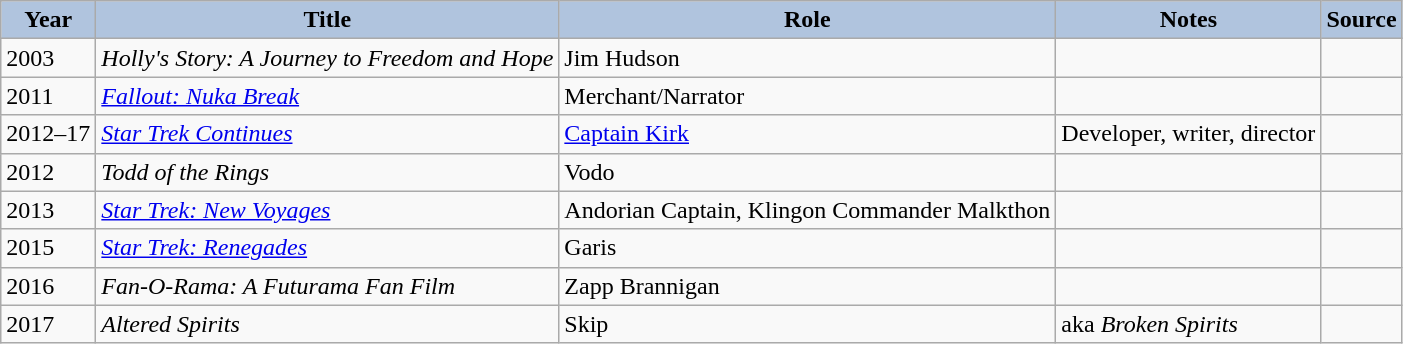<table class="wikitable sortable plainrowheaders" style="width=100%;">
<tr>
<th style="background:#b0c4de;">Year</th>
<th style="background:#b0c4de;">Title</th>
<th style="background:#b0c4de;">Role</th>
<th style="background:#b0c4de;">Notes</th>
<th style="background:#b0c4de;">Source</th>
</tr>
<tr>
<td>2003</td>
<td><em>Holly's Story: A Journey to Freedom and Hope</em></td>
<td>Jim Hudson</td>
<td></td>
<td></td>
</tr>
<tr>
<td>2011</td>
<td><em><a href='#'>Fallout: Nuka Break</a></em></td>
<td>Merchant/Narrator</td>
<td></td>
<td></td>
</tr>
<tr>
<td>2012–17</td>
<td><em><a href='#'>Star Trek Continues</a></em></td>
<td><a href='#'>Captain Kirk</a></td>
<td>Developer, writer, director</td>
<td></td>
</tr>
<tr>
<td>2012</td>
<td><em>Todd of the Rings</em></td>
<td>Vodo</td>
<td></td>
<td></td>
</tr>
<tr>
<td>2013</td>
<td><em><a href='#'>Star Trek: New Voyages</a></em></td>
<td>Andorian Captain, Klingon Commander Malkthon</td>
<td></td>
<td></td>
</tr>
<tr>
<td>2015</td>
<td><em><a href='#'>Star Trek: Renegades</a></em></td>
<td>Garis</td>
<td></td>
<td></td>
</tr>
<tr>
<td>2016</td>
<td><em>Fan-O-Rama: A Futurama Fan Film</em></td>
<td>Zapp Brannigan</td>
<td></td>
<td></td>
</tr>
<tr>
<td>2017</td>
<td><em>Altered Spirits</em></td>
<td>Skip</td>
<td>aka <em>Broken Spirits</em></td>
<td></td>
</tr>
</table>
